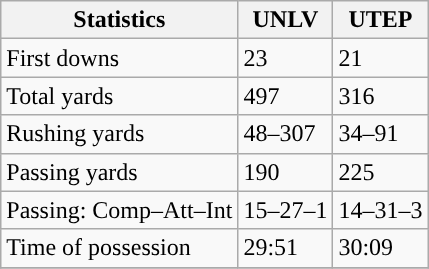<table class="wikitable" style="float: left;">
<tr>
<th>Statistics</th>
<th>UNLV</th>
<th>UTEP</th>
</tr>
<tr>
<td>First downs</td>
<td>23</td>
<td>21</td>
</tr>
<tr>
<td>Total yards</td>
<td>497</td>
<td>316</td>
</tr>
<tr>
<td>Rushing yards</td>
<td>48–307</td>
<td>34–91</td>
</tr>
<tr>
<td>Passing yards</td>
<td>190</td>
<td>225</td>
</tr>
<tr>
<td>Passing: Comp–Att–Int</td>
<td>15–27–1</td>
<td>14–31–3</td>
</tr>
<tr>
<td>Time of possession</td>
<td>29:51</td>
<td>30:09</td>
</tr>
<tr>
</tr>
</table>
